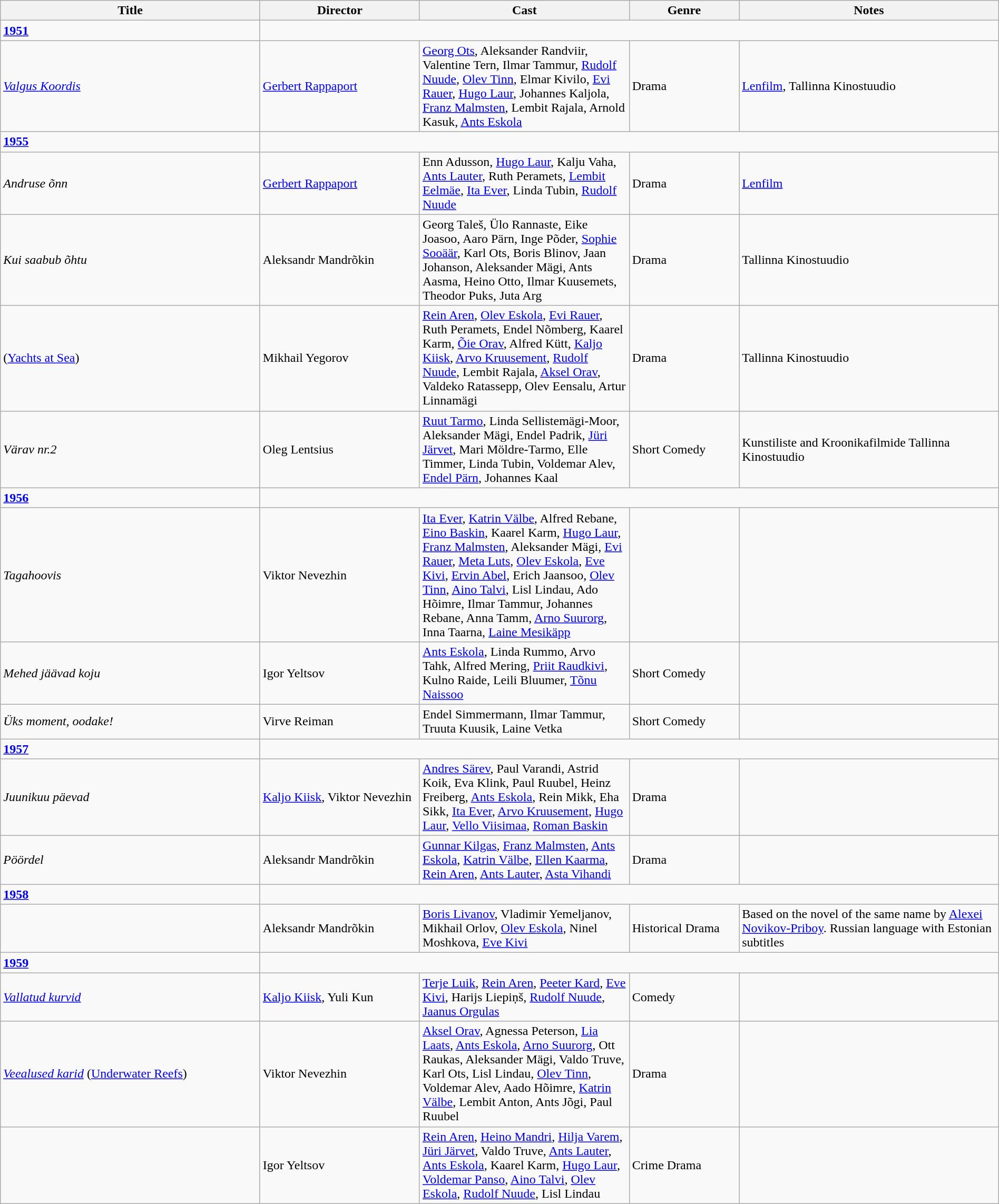<table class="wikitable" width= "100%">
<tr>
<th width=26%>Title</th>
<th width=16%>Director</th>
<th width=21%>Cast</th>
<th width=11%>Genre</th>
<th width=26%>Notes</th>
</tr>
<tr>
<td><strong><a href='#'>1951</a></strong></td>
</tr>
<tr>
<td><em><a href='#'>Valgus Koordis</a></em></td>
<td><a href='#'>Gerbert Rappaport</a></td>
<td><a href='#'>Georg Ots</a>, Aleksander Randviir, Valentine Tern, Ilmar Tammur, <a href='#'>Rudolf Nuude</a>, <a href='#'>Olev Tinn</a>, Elmar Kivilo, <a href='#'>Evi Rauer</a>, <a href='#'>Hugo Laur</a>, Johannes Kaljola, <a href='#'>Franz Malmsten</a>, Lembit Rajala, Arnold Kasuk, <a href='#'>Ants Eskola</a></td>
<td>Drama</td>
<td><a href='#'>Lenfilm</a>, Tallinna Kinostuudio</td>
</tr>
<tr>
<td><strong><a href='#'>1955</a></strong></td>
</tr>
<tr>
<td><em>Andruse õnn</em></td>
<td><a href='#'>Gerbert Rappaport</a></td>
<td>Enn Adusson, <a href='#'>Hugo Laur</a>, Kalju Vaha, <a href='#'>Ants Lauter</a>, Ruth Peramets, <a href='#'>Lembit Eelmäe</a>, <a href='#'>Ita Ever</a>, Linda Tubin, <a href='#'>Rudolf Nuude</a></td>
<td>Drama</td>
<td><a href='#'>Lenfilm</a></td>
</tr>
<tr>
<td><em>Kui saabub õhtu</em></td>
<td>Aleksandr Mandrõkin</td>
<td>Georg Taleš, Ülo Rannaste, Eike Joasoo, Aaro Pärn, Inge Põder, <a href='#'>Sophie Sooäär</a>, Karl Ots, Boris Blinov, Jaan Johanson, Aleksander Mägi, Ants Aasma, Heino Otto, Ilmar Kuusemets, Theodor Puks, Juta Arg</td>
<td>Drama</td>
<td>Tallinna Kinostuudio</td>
</tr>
<tr>
<td><em></em> (<a href='#'>Yachts at Sea</a>)</td>
<td>Mikhail Yegorov</td>
<td><a href='#'>Rein Aren</a>, <a href='#'>Olev Eskola</a>, <a href='#'>Evi Rauer</a>, Ruth Peramets, Endel Nõmberg, Kaarel Karm, <a href='#'>Õie Orav</a>, Alfred Kütt, <a href='#'>Kaljo Kiisk</a>, <a href='#'>Arvo Kruusement</a>, <a href='#'>Rudolf Nuude</a>, Lembit Rajala, <a href='#'>Aksel Orav</a>, Valdeko Ratassepp, Olev Eensalu, Artur Linnamägi</td>
<td>Drama</td>
<td>Tallinna Kinostuudio</td>
</tr>
<tr>
<td><em>Värav nr.2</em></td>
<td>Oleg Lentsius</td>
<td><a href='#'>Ruut Tarmo</a>, Linda Sellistemägi-Moor, Aleksander Mägi, Endel Padrik, <a href='#'>Jüri Järvet</a>, Mari Möldre-Tarmo, Elle Timmer, Linda Tubin, Voldemar Alev, <a href='#'>Endel Pärn</a>, Johannes Kaal</td>
<td>Short Comedy</td>
<td>Kunstiliste and Kroonikafilmide Tallinna Kinostuudio</td>
</tr>
<tr>
<td><strong><a href='#'>1956</a></strong></td>
</tr>
<tr>
<td><em>Tagahoovis</em></td>
<td>Viktor Nevezhin</td>
<td><a href='#'>Ita Ever</a>, <a href='#'>Katrin Välbe</a>, Alfred Rebane, <a href='#'>Eino Baskin</a>, Kaarel Karm, <a href='#'>Hugo Laur</a>, <a href='#'>Franz Malmsten</a>, Aleksander Mägi, <a href='#'>Evi Rauer</a>, <a href='#'>Meta Luts</a>, <a href='#'>Olev Eskola</a>, <a href='#'>Eve Kivi</a>, <a href='#'>Ervin Abel</a>, Erich Jaansoo, <a href='#'>Olev Tinn</a>, <a href='#'>Aino Talvi</a>, Lisl Lindau, Ado Hõimre, Ilmar Tammur, Johannes Rebane, Anna Tamm, <a href='#'>Arno Suurorg</a>, Inna Taarna, <a href='#'>Laine Mesikäpp</a></td>
<td></td>
<td></td>
</tr>
<tr>
<td><em>Mehed jäävad koju</em></td>
<td>Igor Yeltsov</td>
<td><a href='#'>Ants Eskola</a>, Linda Rummo, Arvo Tahk, Alfred Mering, <a href='#'>Priit Raudkivi</a>, Kulno Raide, Leili Bluumer, <a href='#'>Tõnu Naissoo</a></td>
<td>Short Comedy</td>
<td></td>
</tr>
<tr>
<td><em>Üks moment, oodake!</em></td>
<td>Virve Reiman</td>
<td>Endel Simmermann, Ilmar Tammur, Truuta Kuusik, Laine Vetka</td>
<td>Short Comedy</td>
<td></td>
</tr>
<tr>
<td><strong><a href='#'>1957</a></strong></td>
</tr>
<tr>
<td><em>Juunikuu päevad</em></td>
<td><a href='#'>Kaljo Kiisk</a>, Viktor Nevezhin</td>
<td><a href='#'>Andres Särev</a>, Paul Varandi, Astrid Koik, Eva Klink, Paul Ruubel, Heinz Freiberg, <a href='#'>Ants Eskola</a>, Rein Mikk, Eha Sikk, <a href='#'>Ita Ever</a>, <a href='#'>Arvo Kruusement</a>, <a href='#'>Hugo Laur</a>, <a href='#'>Vello Viisimaa</a>, <a href='#'>Roman Baskin</a></td>
<td>Drama</td>
<td></td>
</tr>
<tr>
<td><em>Pöördel</em></td>
<td>Aleksandr Mandrõkin</td>
<td><a href='#'>Gunnar Kilgas</a>, <a href='#'>Franz Malmsten</a>, <a href='#'>Ants Eskola</a>, <a href='#'>Katrin Välbe</a>, <a href='#'>Ellen Kaarma</a>, <a href='#'>Rein Aren</a>, <a href='#'>Ants Lauter</a>, <a href='#'>Asta Vihandi</a></td>
<td>Drama</td>
<td></td>
</tr>
<tr>
<td><strong><a href='#'>1958</a></strong></td>
</tr>
<tr>
<td><em></em></td>
<td>Aleksandr Mandrõkin</td>
<td><a href='#'>Boris Livanov</a>, Vladimir Yemeljanov, Mikhail Orlov, <a href='#'>Olev Eskola</a>, Ninel Moshkova, <a href='#'>Eve Kivi</a></td>
<td>Historical Drama</td>
<td>Based on the novel of the same name by <a href='#'>Alexei Novikov-Priboy</a>. Russian language with Estonian subtitles</td>
</tr>
<tr>
<td><strong><a href='#'>1959</a></strong></td>
</tr>
<tr>
<td><em><a href='#'>Vallatud kurvid</a></em></td>
<td><a href='#'>Kaljo Kiisk</a>, Yuli Kun</td>
<td><a href='#'>Terje Luik</a>, <a href='#'>Rein Aren</a>, <a href='#'>Peeter Kard</a>, <a href='#'>Eve Kivi</a>, Harijs Liepiņš,	<a href='#'>Rudolf Nuude</a>, <a href='#'>Jaanus Orgulas</a></td>
<td>Comedy</td>
<td></td>
</tr>
<tr>
<td><em><a href='#'>Veealused karid</a></em> (<a href='#'>Underwater Reefs</a>)</td>
<td>Viktor Nevezhin</td>
<td><a href='#'>Aksel Orav</a>, Agnessa Peterson, <a href='#'>Lia Laats</a>, <a href='#'>Ants Eskola</a>, <a href='#'>Arno Suurorg</a>, Ott Raukas, Aleksander Mägi, Valdo Truve, Karl Ots, Lisl Lindau, <a href='#'>Olev Tinn</a>, Voldemar Alev, Aado Hõimre, <a href='#'>Katrin Välbe</a>, Lembit Anton, Ants Jõgi, Paul Ruubel</td>
<td>Drama</td>
<td></td>
</tr>
<tr>
<td><em></em></td>
<td>Igor Yeltsov</td>
<td><a href='#'>Rein Aren</a>, <a href='#'>Heino Mandri</a>, <a href='#'>Hilja Varem</a>, <a href='#'>Jüri Järvet</a>, Valdo Truve, <a href='#'>Ants Lauter</a>, <a href='#'>Ants Eskola</a>, Kaarel Karm, <a href='#'>Hugo Laur</a>, <a href='#'>Voldemar Panso</a>, <a href='#'>Aino Talvi</a>, <a href='#'>Olev Eskola</a>, <a href='#'>Rudolf Nuude</a>, Lisl Lindau</td>
<td>Crime Drama</td>
<td></td>
</tr>
</table>
